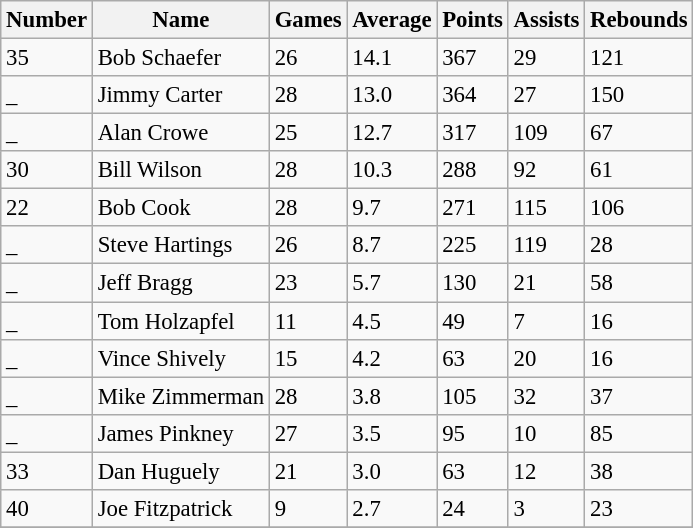<table class="wikitable" style="font-size: 95%;">
<tr>
<th>Number</th>
<th>Name</th>
<th>Games</th>
<th>Average</th>
<th>Points</th>
<th>Assists</th>
<th>Rebounds</th>
</tr>
<tr>
<td>35</td>
<td>Bob Schaefer</td>
<td>26</td>
<td>14.1</td>
<td>367</td>
<td>29</td>
<td>121</td>
</tr>
<tr>
<td>_</td>
<td>Jimmy Carter</td>
<td>28</td>
<td>13.0</td>
<td>364</td>
<td>27</td>
<td>150</td>
</tr>
<tr>
<td>_</td>
<td>Alan Crowe</td>
<td>25</td>
<td>12.7</td>
<td>317</td>
<td>109</td>
<td>67</td>
</tr>
<tr>
<td>30</td>
<td>Bill Wilson</td>
<td>28</td>
<td>10.3</td>
<td>288</td>
<td>92</td>
<td>61</td>
</tr>
<tr>
<td>22</td>
<td>Bob Cook</td>
<td>28</td>
<td>9.7</td>
<td>271</td>
<td>115</td>
<td>106</td>
</tr>
<tr>
<td>_</td>
<td>Steve Hartings</td>
<td>26</td>
<td>8.7</td>
<td>225</td>
<td>119</td>
<td>28</td>
</tr>
<tr>
<td>_</td>
<td>Jeff Bragg</td>
<td>23</td>
<td>5.7</td>
<td>130</td>
<td>21</td>
<td>58</td>
</tr>
<tr>
<td>_</td>
<td>Tom Holzapfel</td>
<td>11</td>
<td>4.5</td>
<td>49</td>
<td>7</td>
<td>16</td>
</tr>
<tr>
<td>_</td>
<td>Vince Shively</td>
<td>15</td>
<td>4.2</td>
<td>63</td>
<td>20</td>
<td>16</td>
</tr>
<tr>
<td>_</td>
<td>Mike Zimmerman</td>
<td>28</td>
<td>3.8</td>
<td>105</td>
<td>32</td>
<td>37</td>
</tr>
<tr>
<td>_</td>
<td>James Pinkney</td>
<td>27</td>
<td>3.5</td>
<td>95</td>
<td>10</td>
<td>85</td>
</tr>
<tr>
<td>33</td>
<td>Dan Huguely</td>
<td>21</td>
<td>3.0</td>
<td>63</td>
<td>12</td>
<td>38</td>
</tr>
<tr>
<td>40</td>
<td>Joe Fitzpatrick</td>
<td>9</td>
<td>2.7</td>
<td>24</td>
<td>3</td>
<td>23</td>
</tr>
<tr>
</tr>
</table>
